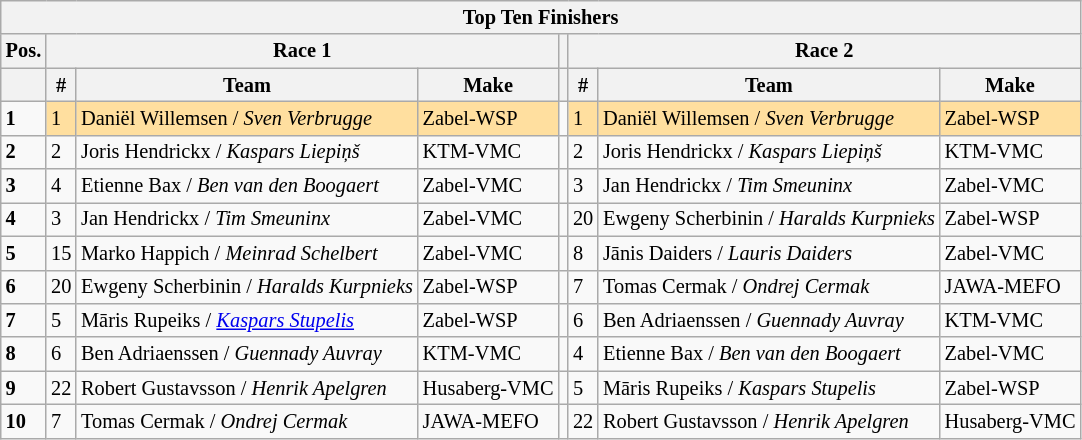<table class="wikitable" style="font-size: 85%;">
<tr>
<th colspan=8>Top Ten Finishers</th>
</tr>
<tr>
<th>Pos.</th>
<th colspan=3>Race 1</th>
<th></th>
<th colspan=3>Race 2</th>
</tr>
<tr>
<th></th>
<th>#</th>
<th>Team</th>
<th>Make</th>
<th></th>
<th>#</th>
<th>Team</th>
<th>Make</th>
</tr>
<tr>
<td><strong>1</strong></td>
<td style="background:#ffdf9f;">1</td>
<td style="background:#ffdf9f;"> Daniël Willemsen / <em>Sven Verbrugge</em></td>
<td style="background:#ffdf9f;">Zabel-WSP</td>
<td></td>
<td style="background:#ffdf9f;">1</td>
<td style="background:#ffdf9f;"> Daniël Willemsen / <em>Sven Verbrugge</em></td>
<td style="background:#ffdf9f;">Zabel-WSP</td>
</tr>
<tr>
<td><strong>2</strong></td>
<td>2</td>
<td> Joris Hendrickx /  <em>Kaspars Liepiņš</em></td>
<td>KTM-VMC</td>
<td></td>
<td>2</td>
<td> Joris Hendrickx /  <em>Kaspars Liepiņš</em></td>
<td>KTM-VMC</td>
</tr>
<tr>
<td><strong>3</strong></td>
<td>4</td>
<td> Etienne Bax / <em>Ben van den Boogaert</em></td>
<td>Zabel-VMC</td>
<td></td>
<td>3</td>
<td> Jan Hendrickx / <em>Tim Smeuninx</em></td>
<td>Zabel-VMC</td>
</tr>
<tr>
<td><strong>4</strong></td>
<td>3</td>
<td> Jan Hendrickx / <em>Tim Smeuninx</em></td>
<td>Zabel-VMC</td>
<td></td>
<td>20</td>
<td> Ewgeny Scherbinin / <em>Haralds Kurpnieks</em></td>
<td>Zabel-WSP</td>
</tr>
<tr>
<td><strong>5</strong></td>
<td>15</td>
<td> Marko Happich / <em>Meinrad Schelbert</em></td>
<td>Zabel-VMC</td>
<td></td>
<td>8</td>
<td> Jānis Daiders / <em>Lauris Daiders</em></td>
<td>Zabel-VMC</td>
</tr>
<tr>
<td><strong>6</strong></td>
<td>20</td>
<td> Ewgeny Scherbinin / <em>Haralds Kurpnieks</em></td>
<td>Zabel-WSP</td>
<td></td>
<td>7</td>
<td> Tomas Cermak / <em>Ondrej Cermak</em></td>
<td>JAWA-MEFO</td>
</tr>
<tr>
<td><strong>7</strong></td>
<td>5</td>
<td> Māris Rupeiks / <em><a href='#'>Kaspars Stupelis</a></em></td>
<td>Zabel-WSP</td>
<td></td>
<td>6</td>
<td> Ben Adriaenssen / <em>Guennady Auvray</em></td>
<td>KTM-VMC</td>
</tr>
<tr>
<td><strong>8</strong></td>
<td>6</td>
<td> Ben Adriaenssen / <em>Guennady Auvray</em></td>
<td>KTM-VMC</td>
<td></td>
<td>4</td>
<td> Etienne Bax / <em>Ben van den Boogaert</em></td>
<td>Zabel-VMC</td>
</tr>
<tr>
<td><strong>9</strong></td>
<td>22</td>
<td> Robert Gustavsson / <em>Henrik Apelgren</em></td>
<td>Husaberg-VMC</td>
<td></td>
<td>5</td>
<td> Māris Rupeiks / <em>Kaspars Stupelis</em></td>
<td>Zabel-WSP</td>
</tr>
<tr>
<td><strong>10</strong></td>
<td>7</td>
<td> Tomas Cermak / <em>Ondrej Cermak</em></td>
<td>JAWA-MEFO</td>
<td></td>
<td>22</td>
<td> Robert Gustavsson / <em>Henrik Apelgren</em></td>
<td>Husaberg-VMC</td>
</tr>
</table>
